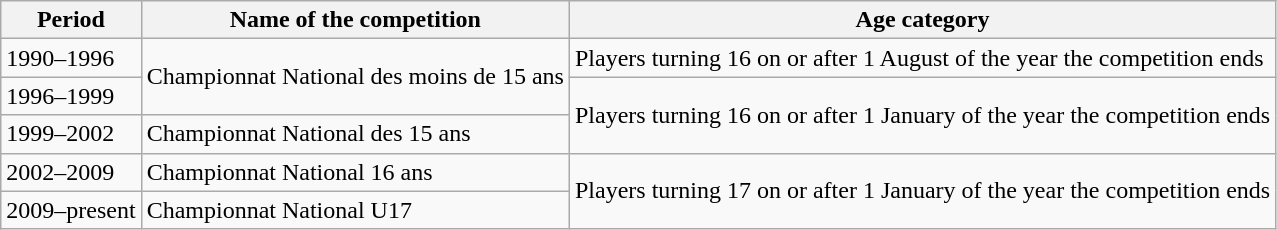<table class="wikitable">
<tr>
<th>Period</th>
<th>Name of the competition</th>
<th>Age category</th>
</tr>
<tr>
<td>1990–1996</td>
<td rowspan="2">Championnat National des moins de 15 ans</td>
<td>Players turning 16 on or after 1 August of the year the competition ends</td>
</tr>
<tr>
<td>1996–1999</td>
<td rowspan="2">Players turning 16 on or after 1 January of the year the competition ends</td>
</tr>
<tr>
<td>1999–2002</td>
<td>Championnat National des 15 ans</td>
</tr>
<tr>
<td>2002–2009</td>
<td>Championnat National 16 ans</td>
<td rowspan="2">Players turning 17 on or after 1 January of the year the competition ends</td>
</tr>
<tr>
<td>2009–present</td>
<td>Championnat National U17</td>
</tr>
</table>
